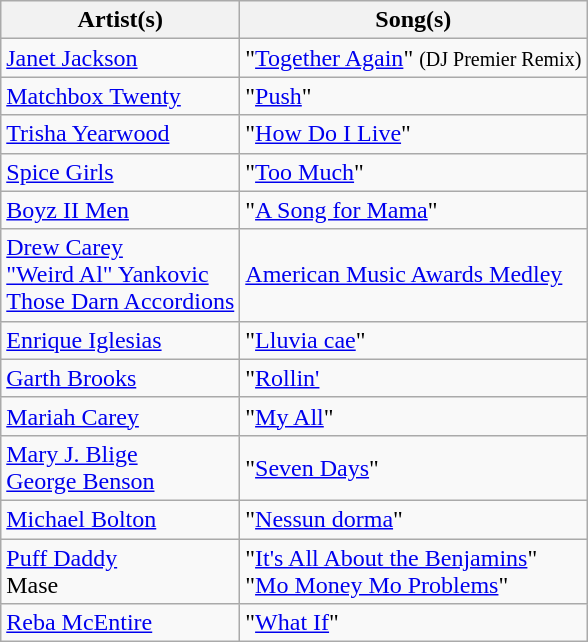<table class="wikitable">
<tr>
<th>Artist(s)</th>
<th>Song(s)</th>
</tr>
<tr>
<td><a href='#'>Janet Jackson</a></td>
<td>"<a href='#'>Together Again</a>" <small>(DJ Premier Remix)</small></td>
</tr>
<tr>
<td><a href='#'>Matchbox Twenty</a></td>
<td>"<a href='#'>Push</a>"</td>
</tr>
<tr>
<td><a href='#'>Trisha Yearwood</a></td>
<td>"<a href='#'>How Do I Live</a>"</td>
</tr>
<tr>
<td><a href='#'>Spice Girls</a></td>
<td>"<a href='#'>Too Much</a>"</td>
</tr>
<tr>
<td><a href='#'>Boyz II Men</a></td>
<td>"<a href='#'>A Song for Mama</a>"</td>
</tr>
<tr>
<td><a href='#'>Drew Carey</a> <br><a href='#'>"Weird Al" Yankovic</a> <br><a href='#'>Those Darn Accordions</a></td>
<td><a href='#'>American Music Awards Medley</a></td>
</tr>
<tr>
<td><a href='#'>Enrique Iglesias</a></td>
<td>"<a href='#'>Lluvia cae</a>"</td>
</tr>
<tr>
<td><a href='#'>Garth Brooks</a></td>
<td>"<a href='#'>Rollin'</a></td>
</tr>
<tr>
<td><a href='#'>Mariah Carey</a></td>
<td>"<a href='#'>My All</a>"</td>
</tr>
<tr>
<td><a href='#'>Mary J. Blige</a><br><a href='#'>George Benson</a></td>
<td>"<a href='#'>Seven Days</a>"</td>
</tr>
<tr>
<td><a href='#'>Michael Bolton</a></td>
<td>"<a href='#'>Nessun dorma</a>"</td>
</tr>
<tr>
<td><a href='#'>Puff Daddy</a><br>Mase</td>
<td>"<a href='#'>It's All About the Benjamins</a>"<br>"<a href='#'>Mo Money Mo Problems</a>"</td>
</tr>
<tr>
<td><a href='#'>Reba McEntire</a></td>
<td>"<a href='#'>What If</a>"</td>
</tr>
</table>
